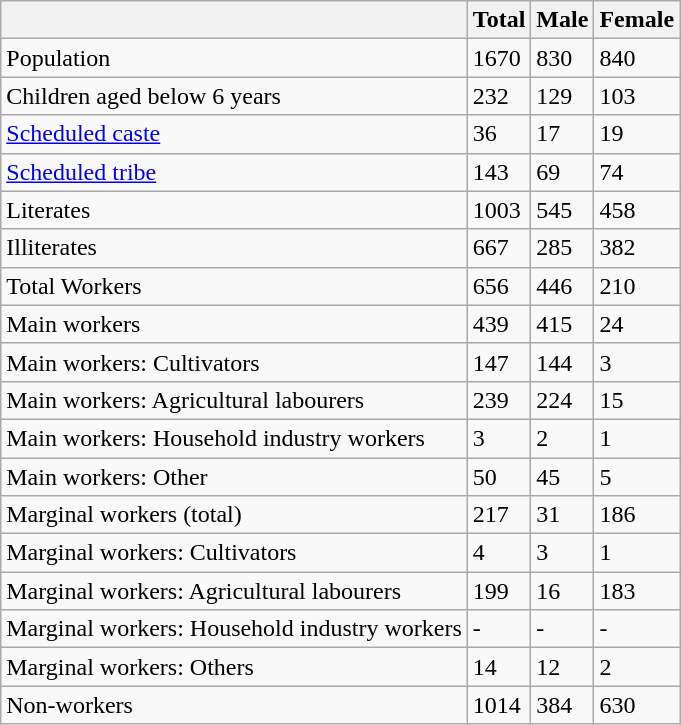<table class="wikitable sortable">
<tr>
<th></th>
<th>Total</th>
<th>Male</th>
<th>Female</th>
</tr>
<tr>
<td>Population</td>
<td>1670</td>
<td>830</td>
<td>840</td>
</tr>
<tr>
<td>Children aged below 6 years</td>
<td>232</td>
<td>129</td>
<td>103</td>
</tr>
<tr>
<td><a href='#'>Scheduled caste</a></td>
<td>36</td>
<td>17</td>
<td>19</td>
</tr>
<tr>
<td><a href='#'>Scheduled tribe</a></td>
<td>143</td>
<td>69</td>
<td>74</td>
</tr>
<tr>
<td>Literates</td>
<td>1003</td>
<td>545</td>
<td>458</td>
</tr>
<tr>
<td>Illiterates</td>
<td>667</td>
<td>285</td>
<td>382</td>
</tr>
<tr>
<td>Total Workers</td>
<td>656</td>
<td>446</td>
<td>210</td>
</tr>
<tr>
<td>Main workers</td>
<td>439</td>
<td>415</td>
<td>24</td>
</tr>
<tr>
<td>Main workers: Cultivators</td>
<td>147</td>
<td>144</td>
<td>3</td>
</tr>
<tr>
<td>Main workers: Agricultural labourers</td>
<td>239</td>
<td>224</td>
<td>15</td>
</tr>
<tr>
<td>Main workers: Household industry workers</td>
<td>3</td>
<td>2</td>
<td>1</td>
</tr>
<tr>
<td>Main workers: Other</td>
<td>50</td>
<td>45</td>
<td>5</td>
</tr>
<tr>
<td>Marginal workers (total)</td>
<td>217</td>
<td>31</td>
<td>186</td>
</tr>
<tr>
<td>Marginal workers: Cultivators</td>
<td>4</td>
<td>3</td>
<td>1</td>
</tr>
<tr>
<td>Marginal workers: Agricultural labourers</td>
<td>199</td>
<td>16</td>
<td>183</td>
</tr>
<tr>
<td>Marginal workers: Household industry workers</td>
<td>-</td>
<td>-</td>
<td>-</td>
</tr>
<tr>
<td>Marginal workers: Others</td>
<td>14</td>
<td>12</td>
<td>2</td>
</tr>
<tr>
<td>Non-workers</td>
<td>1014</td>
<td>384</td>
<td>630</td>
</tr>
</table>
